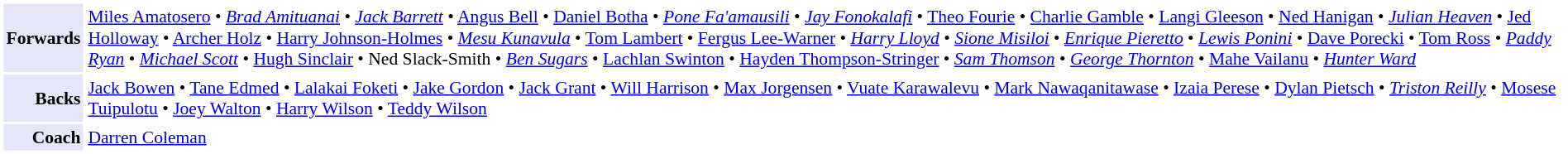<table cellpadding="2" style="border:1px solid white;font-size:90%">
<tr>
<td style="text-align:right" bgcolor="lavender"><strong>Forwards</strong></td>
<td style="text-align:left"><a href='#'>Miles Amatosero</a> • <em><a href='#'>Brad Amituanai</a></em> • <em><a href='#'>Jack Barrett</a></em> • <a href='#'>Angus Bell</a> • <a href='#'>Daniel Botha</a> • <em><a href='#'>Pone Fa'amausili</a></em> • <em><a href='#'>Jay Fonokalafi</a></em> • <a href='#'>Theo Fourie</a> • <a href='#'>Charlie Gamble</a> • <a href='#'>Langi Gleeson</a> • <a href='#'>Ned Hanigan</a> • <em><a href='#'>Julian Heaven</a></em> • <a href='#'>Jed Holloway</a> • <a href='#'>Archer Holz</a> • <a href='#'>Harry Johnson-Holmes</a> • <em><a href='#'>Mesu Kunavula</a></em> • <a href='#'>Tom Lambert</a> • <a href='#'>Fergus Lee-Warner</a> • <em><a href='#'>Harry Lloyd</a></em> • <em><a href='#'>Sione Misiloi</a></em> • <em><a href='#'>Enrique Pieretto</a></em> • <em><a href='#'>Lewis Ponini</a></em> • <a href='#'>Dave Porecki</a> • <a href='#'>Tom Ross</a> • <em><a href='#'>Paddy Ryan</a></em> • <em><a href='#'>Michael Scott</a></em> • <a href='#'>Hugh Sinclair</a> • Ned Slack-Smith • <em><a href='#'>Ben Sugars</a></em> • <a href='#'>Lachlan Swinton</a> • <a href='#'>Hayden Thompson-Stringer</a> • <em><a href='#'>Sam Thomson</a></em> • <em><a href='#'>George Thornton</a></em> • <a href='#'>Mahe Vailanu</a> • <em><a href='#'>Hunter Ward</a></em></td>
</tr>
<tr>
<td style="text-align:right" bgcolor="lavender"><strong>Backs</strong></td>
<td style="text-align:left"><a href='#'>Jack Bowen</a> • <a href='#'>Tane Edmed</a> • <a href='#'>Lalakai Foketi</a> • <a href='#'>Jake Gordon</a> • <a href='#'>Jack Grant</a> • <a href='#'>Will Harrison</a> • <a href='#'>Max Jorgensen</a> • <a href='#'>Vuate Karawalevu</a> • <a href='#'>Mark Nawaqanitawase</a> • <a href='#'>Izaia Perese</a> • <a href='#'>Dylan Pietsch</a> • <em><a href='#'>Triston Reilly</a></em> • <a href='#'>Mosese Tuipulotu</a> • <a href='#'>Joey Walton</a> • <a href='#'>Harry Wilson</a> • <a href='#'>Teddy Wilson</a></td>
</tr>
<tr>
<td style="text-align:right" bgcolor="lavender"><strong>Coach</strong></td>
<td style="text-align:left"><a href='#'>Darren Coleman</a></td>
</tr>
</table>
